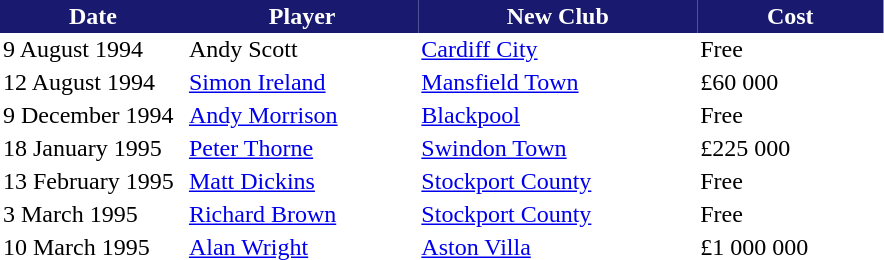<table border="0" cellspacing="0" cellpadding="2">
<tr style="background:#191970; color:white;">
<th width=20%>Date</th>
<th width=25%>Player</th>
<th width=30%>New Club</th>
<th width=20%>Cost</th>
</tr>
<tr>
<td>9 August 1994</td>
<td> Andy Scott</td>
<td> <a href='#'>Cardiff City</a></td>
<td>Free</td>
</tr>
<tr>
<td>12 August 1994</td>
<td> <a href='#'>Simon Ireland</a></td>
<td> <a href='#'>Mansfield Town</a></td>
<td>£60 000</td>
</tr>
<tr>
<td>9 December 1994</td>
<td> <a href='#'>Andy Morrison</a></td>
<td> <a href='#'>Blackpool</a></td>
<td>Free</td>
</tr>
<tr>
<td>18 January 1995</td>
<td> <a href='#'>Peter Thorne</a></td>
<td> <a href='#'>Swindon Town</a></td>
<td>£225 000</td>
</tr>
<tr>
<td>13 February 1995</td>
<td> <a href='#'>Matt Dickins</a></td>
<td> <a href='#'>Stockport County</a></td>
<td>Free</td>
</tr>
<tr>
<td>3 March 1995</td>
<td> <a href='#'>Richard Brown</a></td>
<td> <a href='#'>Stockport County</a></td>
<td>Free</td>
</tr>
<tr>
<td>10 March 1995</td>
<td> <a href='#'>Alan Wright</a></td>
<td> <a href='#'>Aston Villa</a></td>
<td>£1 000 000</td>
</tr>
<tr>
</tr>
</table>
